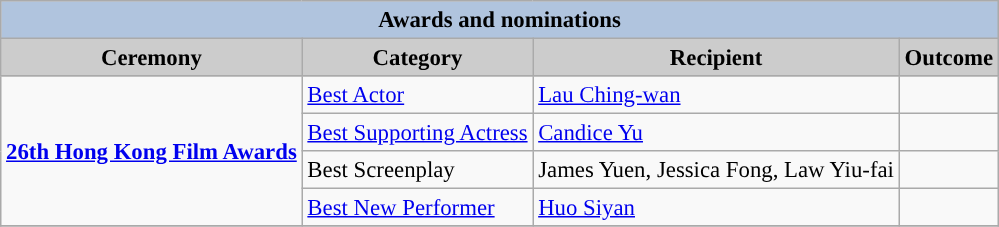<table class="wikitable" style="font-size:95%;" ;>
<tr style="background:#ccc; text-align:center;">
<th colspan="4" style="background: LightSteelBlue;">Awards and nominations</th>
</tr>
<tr style="background:#ccc; text-align:center;">
<th style="background:#ccc">Ceremony</th>
<th style="background:#ccc">Category</th>
<th style="background:#ccc">Recipient</th>
<th style="background:#ccc">Outcome</th>
</tr>
<tr>
<td rowspan=4><strong><a href='#'>26th Hong Kong Film Awards</a></strong></td>
<td><a href='#'>Best Actor</a></td>
<td><a href='#'>Lau Ching-wan</a></td>
<td></td>
</tr>
<tr>
<td><a href='#'>Best Supporting Actress</a></td>
<td><a href='#'>Candice Yu</a></td>
<td></td>
</tr>
<tr>
<td>Best Screenplay</td>
<td>James Yuen, Jessica Fong, Law Yiu-fai</td>
<td></td>
</tr>
<tr>
<td><a href='#'>Best New Performer</a></td>
<td><a href='#'>Huo Siyan</a></td>
<td></td>
</tr>
<tr>
</tr>
</table>
